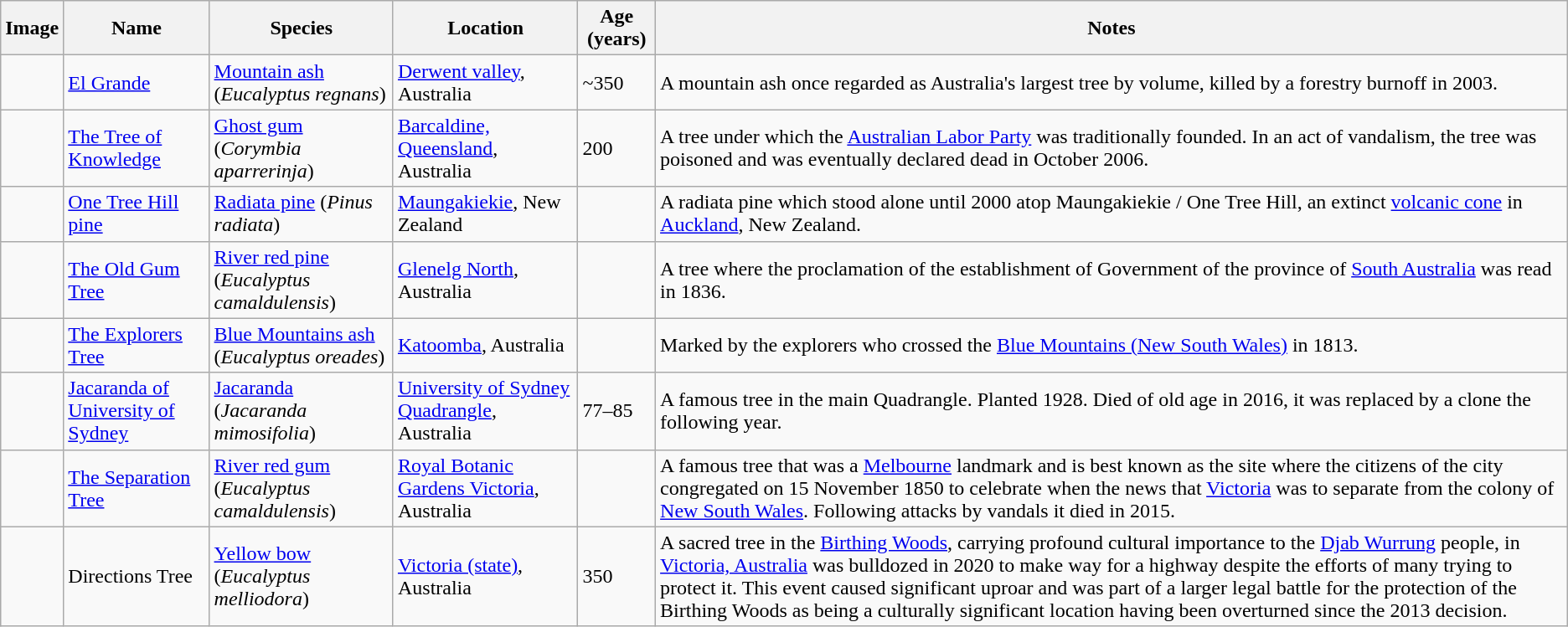<table class="wikitable">
<tr>
<th>Image</th>
<th>Name</th>
<th>Species</th>
<th>Location</th>
<th>Age (years)</th>
<th>Notes</th>
</tr>
<tr>
<td></td>
<td><a href='#'>El Grande</a></td>
<td><a href='#'>Mountain ash</a> (<em>Eucalyptus regnans</em>)</td>
<td><a href='#'>Derwent valley</a>, Australia</td>
<td>~350</td>
<td>A mountain ash once regarded as Australia's largest tree by volume, killed by a forestry burnoff in 2003.</td>
</tr>
<tr>
<td></td>
<td><a href='#'>The Tree of Knowledge</a></td>
<td><a href='#'>Ghost gum</a> (<em>Corymbia aparrerinja</em>)</td>
<td><a href='#'>Barcaldine, Queensland</a>, Australia</td>
<td>200</td>
<td>A tree under which the <a href='#'>Australian Labor Party</a> was traditionally founded. In an act of vandalism, the tree was poisoned and was eventually declared dead in October 2006.</td>
</tr>
<tr>
<td></td>
<td><a href='#'>One Tree Hill pine</a></td>
<td><a href='#'>Radiata pine</a> (<em>Pinus radiata</em>)</td>
<td><a href='#'>Maungakiekie</a>, New Zealand</td>
<td></td>
<td>A radiata pine which stood alone until 2000 atop Maungakiekie / One Tree Hill, an extinct <a href='#'>volcanic cone</a> in <a href='#'>Auckland</a>, New Zealand.</td>
</tr>
<tr>
<td></td>
<td><a href='#'>The Old Gum Tree</a></td>
<td><a href='#'>River red pine</a> (<em>Eucalyptus camaldulensis</em>)</td>
<td><a href='#'>Glenelg North</a>, Australia</td>
<td></td>
<td>A tree where the proclamation of the establishment of Government of the province of <a href='#'>South Australia</a> was read in 1836.</td>
</tr>
<tr>
<td></td>
<td><a href='#'>The Explorers Tree</a></td>
<td><a href='#'>Blue Mountains ash</a> (<em>Eucalyptus oreades</em>)</td>
<td><a href='#'>Katoomba</a>, Australia</td>
<td></td>
<td>Marked by the explorers who crossed the <a href='#'>Blue Mountains (New South Wales)</a> in 1813.</td>
</tr>
<tr>
<td></td>
<td><a href='#'>Jacaranda of University of Sydney</a></td>
<td><a href='#'>Jacaranda</a> (<em>Jacaranda mimosifolia</em>)</td>
<td><a href='#'>University of Sydney Quadrangle</a>, Australia</td>
<td>77–85</td>
<td>A famous tree in the main Quadrangle. Planted 1928. Died of old age in 2016, it was replaced by a clone the following year.</td>
</tr>
<tr>
<td></td>
<td><a href='#'>The Separation Tree</a></td>
<td><a href='#'>River red gum</a> (<em>Eucalyptus camaldulensis</em>)</td>
<td><a href='#'>Royal Botanic Gardens Victoria</a>, Australia</td>
<td></td>
<td>A famous tree that was a <a href='#'>Melbourne</a> landmark and is best known as the site where the citizens of the city congregated on 15 November 1850 to celebrate when the news that <a href='#'>Victoria</a> was to separate from the colony of <a href='#'>New South Wales</a>. Following attacks by vandals it died in 2015.</td>
</tr>
<tr>
<td></td>
<td>Directions Tree</td>
<td><a href='#'>Yellow bow</a> (<em>Eucalyptus melliodora</em>)</td>
<td><a href='#'>Victoria (state)</a>, Australia</td>
<td>350</td>
<td>A sacred tree in the <a href='#'>Birthing Woods</a>, carrying profound cultural importance to the <a href='#'>Djab Wurrung</a> people, in <a href='#'>Victoria, Australia</a> was bulldozed in 2020 to make way for a highway despite the efforts of many trying to protect it. This event caused significant uproar and was part of a larger legal battle for the protection of the Birthing Woods as being a culturally significant location having been overturned since the 2013 decision.</td>
</tr>
</table>
